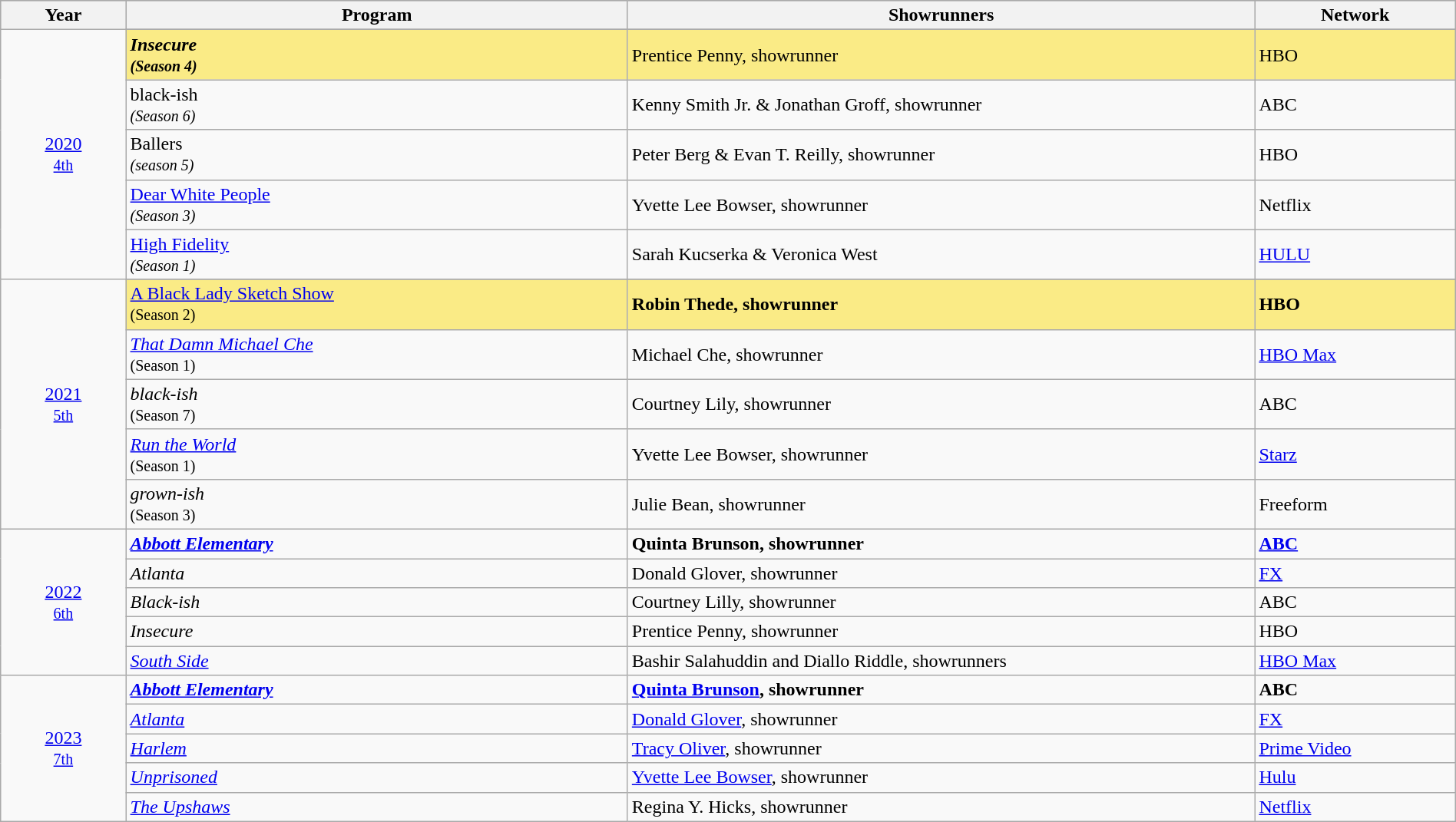<table class="wikitable" style="width:100%">
<tr bgcolor="#bebebe">
<th width="5%">Year</th>
<th width="20%">Program</th>
<th width="25%">Showrunners</th>
<th width="8%">Network</th>
</tr>
<tr>
<td rowspan=6 style="text-align:center"><a href='#'>2020</a><br><small><a href='#'>4th</a></small><br></td>
</tr>
<tr style="background:#FAEB86">
<td><strong><em>Insecure<em><br><small>(Season 4)</small><strong></td>
<td></strong>Prentice Penny, showrunner<strong></td>
<td></strong>HBO<strong></td>
</tr>
<tr>
<td></em>black-ish<em><br><small>(Season 6)</small></td>
<td>Kenny Smith Jr. & Jonathan Groff, showrunner</td>
<td>ABC</td>
</tr>
<tr>
<td></em>Ballers<em><br><small>(season 5)</small></td>
<td>Peter Berg & Evan T. Reilly, showrunner</td>
<td>HBO</td>
</tr>
<tr>
<td></em><a href='#'>Dear White People</a><em><br><small>(Season 3)</small></td>
<td>Yvette Lee Bowser, showrunner</td>
<td>Netflix</td>
</tr>
<tr>
<td></em><a href='#'>High Fidelity</a><em><br><small>(Season 1)</small></td>
<td>Sarah Kucserka & Veronica West</td>
<td><a href='#'>HULU</a></td>
</tr>
<tr>
<td rowspan=6 style="text-align:center"><a href='#'>2021</a><br><small><a href='#'>5th</a></small><br></td>
</tr>
<tr style="background:#FAEB86">
<td></em></strong><a href='#'>A Black Lady Sketch Show</a></em><br><small>(Season 2)</small></strong></td>
<td><strong>Robin Thede, showrunner</strong></td>
<td><strong>HBO</strong></td>
</tr>
<tr>
<td><em><a href='#'>That Damn Michael Che</a></em><br><small>(Season 1)</small></td>
<td>Michael Che, showrunner</td>
<td><a href='#'>HBO Max</a></td>
</tr>
<tr>
<td><em>black-ish</em><br><small>(Season 7)</small></td>
<td>Courtney Lily, showrunner</td>
<td>ABC</td>
</tr>
<tr>
<td><em><a href='#'>Run the World</a></em><br><small>(Season 1)</small></td>
<td>Yvette Lee Bowser, showrunner</td>
<td><a href='#'>Starz</a></td>
</tr>
<tr>
<td><em>grown-ish</em><br><small>(Season 3)</small></td>
<td>Julie Bean, showrunner</td>
<td>Freeform</td>
</tr>
<tr>
<td rowspan=5 style="text-align:center"><a href='#'>2022</a><br><small><a href='#'>6th</a></small></td>
<td><strong><em><a href='#'>Abbott Elementary</a></em></strong></td>
<td><strong>Quinta Brunson, showrunner</strong></td>
<td><strong><a href='#'>ABC</a></strong></td>
</tr>
<tr>
<td><em>Atlanta</em></td>
<td>Donald Glover, showrunner</td>
<td><a href='#'>FX</a></td>
</tr>
<tr>
<td><em>Black-ish</em></td>
<td>Courtney Lilly, showrunner</td>
<td>ABC</td>
</tr>
<tr>
<td><em>Insecure</em></td>
<td>Prentice Penny, showrunner</td>
<td>HBO</td>
</tr>
<tr>
<td><em><a href='#'>South Side</a></em></td>
<td>Bashir Salahuddin and Diallo Riddle, showrunners</td>
<td><a href='#'>HBO Max</a></td>
</tr>
<tr>
<td rowspan=6 style="text-align:center"><a href='#'>2023</a><br><small><a href='#'>7th</a></small></td>
<td><strong><em><a href='#'>Abbott Elementary</a></em></strong></td>
<td><strong><a href='#'>Quinta Brunson</a>, showrunner</strong></td>
<td><strong>ABC</strong></td>
</tr>
<tr>
<td><em><a href='#'>Atlanta</a></em></td>
<td><a href='#'>Donald Glover</a>, showrunner</td>
<td><a href='#'>FX</a></td>
</tr>
<tr>
<td><em><a href='#'>Harlem</a></em></td>
<td><a href='#'>Tracy Oliver</a>, showrunner</td>
<td><a href='#'>Prime Video</a></td>
</tr>
<tr>
<td><em><a href='#'>Unprisoned</a></em></td>
<td><a href='#'>Yvette Lee Bowser</a>, showrunner</td>
<td><a href='#'>Hulu</a></td>
</tr>
<tr>
<td><em><a href='#'>The Upshaws</a></em></td>
<td>Regina Y. Hicks, showrunner</td>
<td><a href='#'>Netflix</a></td>
</tr>
</table>
